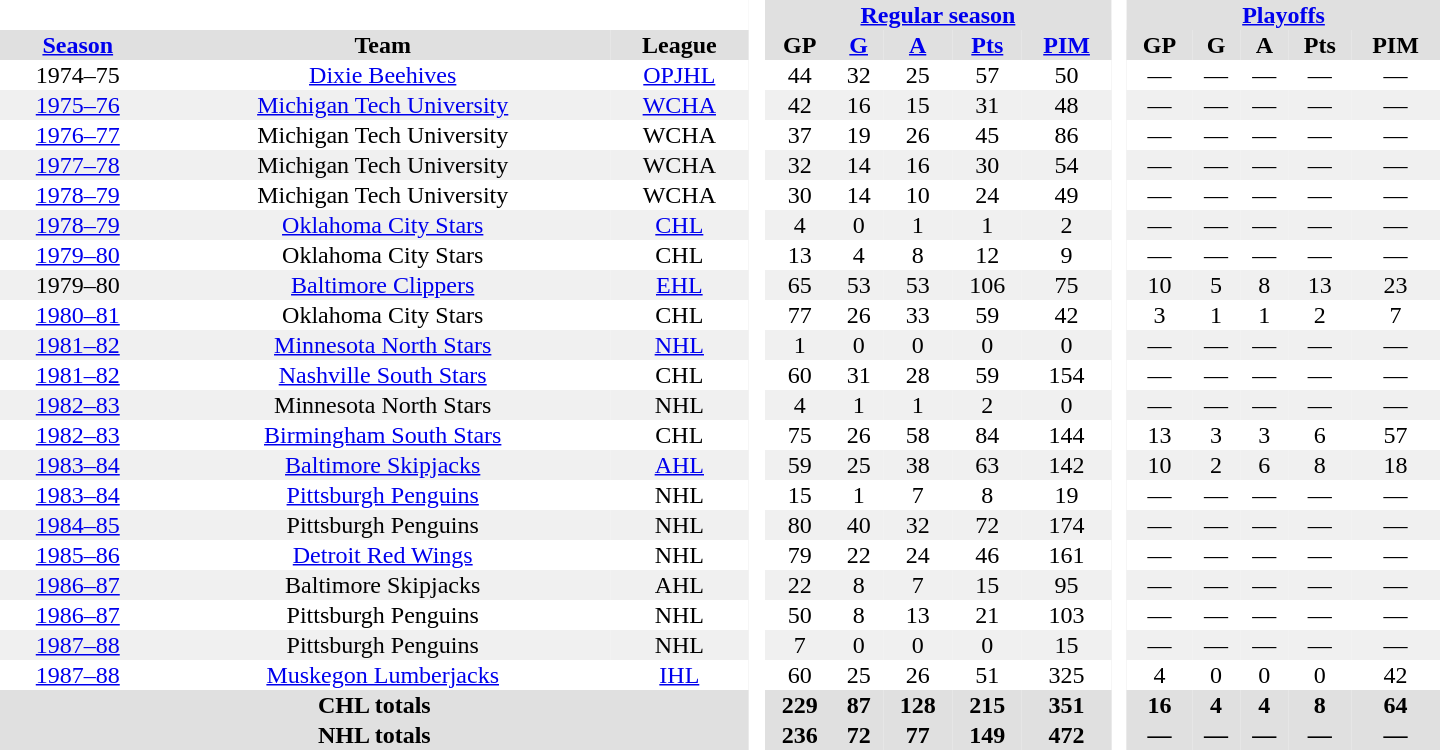<table border="0" cellpadding="1" cellspacing="0" style="text-align:center; width:60em">
<tr bgcolor="#e0e0e0">
<th colspan="3" bgcolor="#ffffff"> </th>
<th rowspan="99" bgcolor="#ffffff"> </th>
<th colspan="5"><a href='#'>Regular season</a></th>
<th rowspan="99" bgcolor="#ffffff"> </th>
<th colspan="5"><a href='#'>Playoffs</a></th>
</tr>
<tr bgcolor="#e0e0e0">
<th><a href='#'>Season</a></th>
<th>Team</th>
<th>League</th>
<th>GP</th>
<th><a href='#'>G</a></th>
<th><a href='#'>A</a></th>
<th><a href='#'>Pts</a></th>
<th><a href='#'>PIM</a></th>
<th>GP</th>
<th>G</th>
<th>A</th>
<th>Pts</th>
<th>PIM</th>
</tr>
<tr>
<td>1974–75</td>
<td><a href='#'>Dixie Beehives</a></td>
<td><a href='#'>OPJHL</a></td>
<td>44</td>
<td>32</td>
<td>25</td>
<td>57</td>
<td>50</td>
<td>—</td>
<td>—</td>
<td>—</td>
<td>—</td>
<td>—</td>
</tr>
<tr bgcolor="#f0f0f0">
<td><a href='#'>1975–76</a></td>
<td><a href='#'>Michigan Tech University</a></td>
<td><a href='#'>WCHA</a></td>
<td>42</td>
<td>16</td>
<td>15</td>
<td>31</td>
<td>48</td>
<td>—</td>
<td>—</td>
<td>—</td>
<td>—</td>
<td>—</td>
</tr>
<tr>
<td><a href='#'>1976–77</a></td>
<td>Michigan Tech University</td>
<td>WCHA</td>
<td>37</td>
<td>19</td>
<td>26</td>
<td>45</td>
<td>86</td>
<td>—</td>
<td>—</td>
<td>—</td>
<td>—</td>
<td>—</td>
</tr>
<tr bgcolor="#f0f0f0">
<td><a href='#'>1977–78</a></td>
<td>Michigan Tech University</td>
<td>WCHA</td>
<td>32</td>
<td>14</td>
<td>16</td>
<td>30</td>
<td>54</td>
<td>—</td>
<td>—</td>
<td>—</td>
<td>—</td>
<td>—</td>
</tr>
<tr>
<td><a href='#'>1978–79</a></td>
<td>Michigan Tech University</td>
<td>WCHA</td>
<td>30</td>
<td>14</td>
<td>10</td>
<td>24</td>
<td>49</td>
<td>—</td>
<td>—</td>
<td>—</td>
<td>—</td>
<td>—</td>
</tr>
<tr bgcolor="#f0f0f0">
<td><a href='#'>1978–79</a></td>
<td><a href='#'>Oklahoma City Stars</a></td>
<td><a href='#'>CHL</a></td>
<td>4</td>
<td>0</td>
<td>1</td>
<td>1</td>
<td>2</td>
<td>—</td>
<td>—</td>
<td>—</td>
<td>—</td>
<td>—</td>
</tr>
<tr>
<td><a href='#'>1979–80</a></td>
<td>Oklahoma City Stars</td>
<td>CHL</td>
<td>13</td>
<td>4</td>
<td>8</td>
<td>12</td>
<td>9</td>
<td>—</td>
<td>—</td>
<td>—</td>
<td>—</td>
<td>—</td>
</tr>
<tr bgcolor="#f0f0f0">
<td>1979–80</td>
<td><a href='#'>Baltimore Clippers</a></td>
<td><a href='#'>EHL</a></td>
<td>65</td>
<td>53</td>
<td>53</td>
<td>106</td>
<td>75</td>
<td>10</td>
<td>5</td>
<td>8</td>
<td>13</td>
<td>23</td>
</tr>
<tr>
<td><a href='#'>1980–81</a></td>
<td>Oklahoma City Stars</td>
<td>CHL</td>
<td>77</td>
<td>26</td>
<td>33</td>
<td>59</td>
<td>42</td>
<td>3</td>
<td>1</td>
<td>1</td>
<td>2</td>
<td>7</td>
</tr>
<tr bgcolor="#f0f0f0">
<td><a href='#'>1981–82</a></td>
<td><a href='#'>Minnesota North Stars</a></td>
<td><a href='#'>NHL</a></td>
<td>1</td>
<td>0</td>
<td>0</td>
<td>0</td>
<td>0</td>
<td>—</td>
<td>—</td>
<td>—</td>
<td>—</td>
<td>—</td>
</tr>
<tr>
<td><a href='#'>1981–82</a></td>
<td><a href='#'>Nashville South Stars</a></td>
<td>CHL</td>
<td>60</td>
<td>31</td>
<td>28</td>
<td>59</td>
<td>154</td>
<td>—</td>
<td>—</td>
<td>—</td>
<td>—</td>
<td>—</td>
</tr>
<tr bgcolor="#f0f0f0">
<td><a href='#'>1982–83</a></td>
<td>Minnesota North Stars</td>
<td>NHL</td>
<td>4</td>
<td>1</td>
<td>1</td>
<td>2</td>
<td>0</td>
<td>—</td>
<td>—</td>
<td>—</td>
<td>—</td>
<td>—</td>
</tr>
<tr>
<td><a href='#'>1982–83</a></td>
<td><a href='#'>Birmingham South Stars</a></td>
<td>CHL</td>
<td>75</td>
<td>26</td>
<td>58</td>
<td>84</td>
<td>144</td>
<td>13</td>
<td>3</td>
<td>3</td>
<td>6</td>
<td>57</td>
</tr>
<tr bgcolor="#f0f0f0">
<td><a href='#'>1983–84</a></td>
<td><a href='#'>Baltimore Skipjacks</a></td>
<td><a href='#'>AHL</a></td>
<td>59</td>
<td>25</td>
<td>38</td>
<td>63</td>
<td>142</td>
<td>10</td>
<td>2</td>
<td>6</td>
<td>8</td>
<td>18</td>
</tr>
<tr>
<td><a href='#'>1983–84</a></td>
<td><a href='#'>Pittsburgh Penguins</a></td>
<td>NHL</td>
<td>15</td>
<td>1</td>
<td>7</td>
<td>8</td>
<td>19</td>
<td>—</td>
<td>—</td>
<td>—</td>
<td>—</td>
<td>—</td>
</tr>
<tr bgcolor="#f0f0f0">
<td><a href='#'>1984–85</a></td>
<td>Pittsburgh Penguins</td>
<td>NHL</td>
<td>80</td>
<td>40</td>
<td>32</td>
<td>72</td>
<td>174</td>
<td>—</td>
<td>—</td>
<td>—</td>
<td>—</td>
<td>—</td>
</tr>
<tr>
<td><a href='#'>1985–86</a></td>
<td><a href='#'>Detroit Red Wings</a></td>
<td>NHL</td>
<td>79</td>
<td>22</td>
<td>24</td>
<td>46</td>
<td>161</td>
<td>—</td>
<td>—</td>
<td>—</td>
<td>—</td>
<td>—</td>
</tr>
<tr bgcolor="#f0f0f0">
<td><a href='#'>1986–87</a></td>
<td>Baltimore Skipjacks</td>
<td>AHL</td>
<td>22</td>
<td>8</td>
<td>7</td>
<td>15</td>
<td>95</td>
<td>—</td>
<td>—</td>
<td>—</td>
<td>—</td>
<td>—</td>
</tr>
<tr>
<td><a href='#'>1986–87</a></td>
<td>Pittsburgh Penguins</td>
<td>NHL</td>
<td>50</td>
<td>8</td>
<td>13</td>
<td>21</td>
<td>103</td>
<td>—</td>
<td>—</td>
<td>—</td>
<td>—</td>
<td>—</td>
</tr>
<tr bgcolor="#f0f0f0">
<td><a href='#'>1987–88</a></td>
<td>Pittsburgh Penguins</td>
<td>NHL</td>
<td>7</td>
<td>0</td>
<td>0</td>
<td>0</td>
<td>15</td>
<td>—</td>
<td>—</td>
<td>—</td>
<td>—</td>
<td>—</td>
</tr>
<tr>
<td><a href='#'>1987–88</a></td>
<td><a href='#'>Muskegon Lumberjacks</a></td>
<td><a href='#'>IHL</a></td>
<td>60</td>
<td>25</td>
<td>26</td>
<td>51</td>
<td>325</td>
<td>4</td>
<td>0</td>
<td>0</td>
<td>0</td>
<td>42</td>
</tr>
<tr bgcolor="#e0e0e0">
<th colspan=3>CHL totals</th>
<th>229</th>
<th>87</th>
<th>128</th>
<th>215</th>
<th>351</th>
<th>16</th>
<th>4</th>
<th>4</th>
<th>8</th>
<th>64</th>
</tr>
<tr bgcolor="#e0e0e0">
<th colspan=3>NHL totals</th>
<th>236</th>
<th>72</th>
<th>77</th>
<th>149</th>
<th>472</th>
<th>—</th>
<th>—</th>
<th>—</th>
<th>—</th>
<th>—</th>
</tr>
</table>
